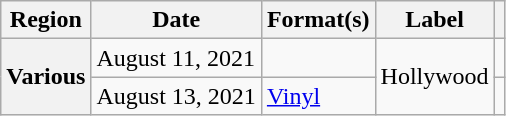<table class="wikitable plainrowheaders">
<tr>
<th scope="col">Region</th>
<th scope="col">Date</th>
<th scope="col">Format(s)</th>
<th scope="col">Label</th>
<th scope="col"></th>
</tr>
<tr>
<th rowspan="2" scope="row">Various</th>
<td>August 11, 2021</td>
<td></td>
<td rowspan="2">Hollywood</td>
<td align="center"></td>
</tr>
<tr>
<td>August 13, 2021</td>
<td><a href='#'>Vinyl</a></td>
<td align="center"></td>
</tr>
</table>
